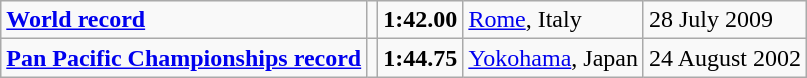<table class="wikitable">
<tr>
<td><strong><a href='#'>World record</a></strong></td>
<td></td>
<td><strong>1:42.00</strong></td>
<td><a href='#'>Rome</a>, Italy</td>
<td>28 July 2009</td>
</tr>
<tr>
<td><strong><a href='#'>Pan Pacific Championships record</a></strong></td>
<td></td>
<td><strong>1:44.75</strong></td>
<td><a href='#'>Yokohama</a>, Japan</td>
<td>24 August 2002</td>
</tr>
</table>
